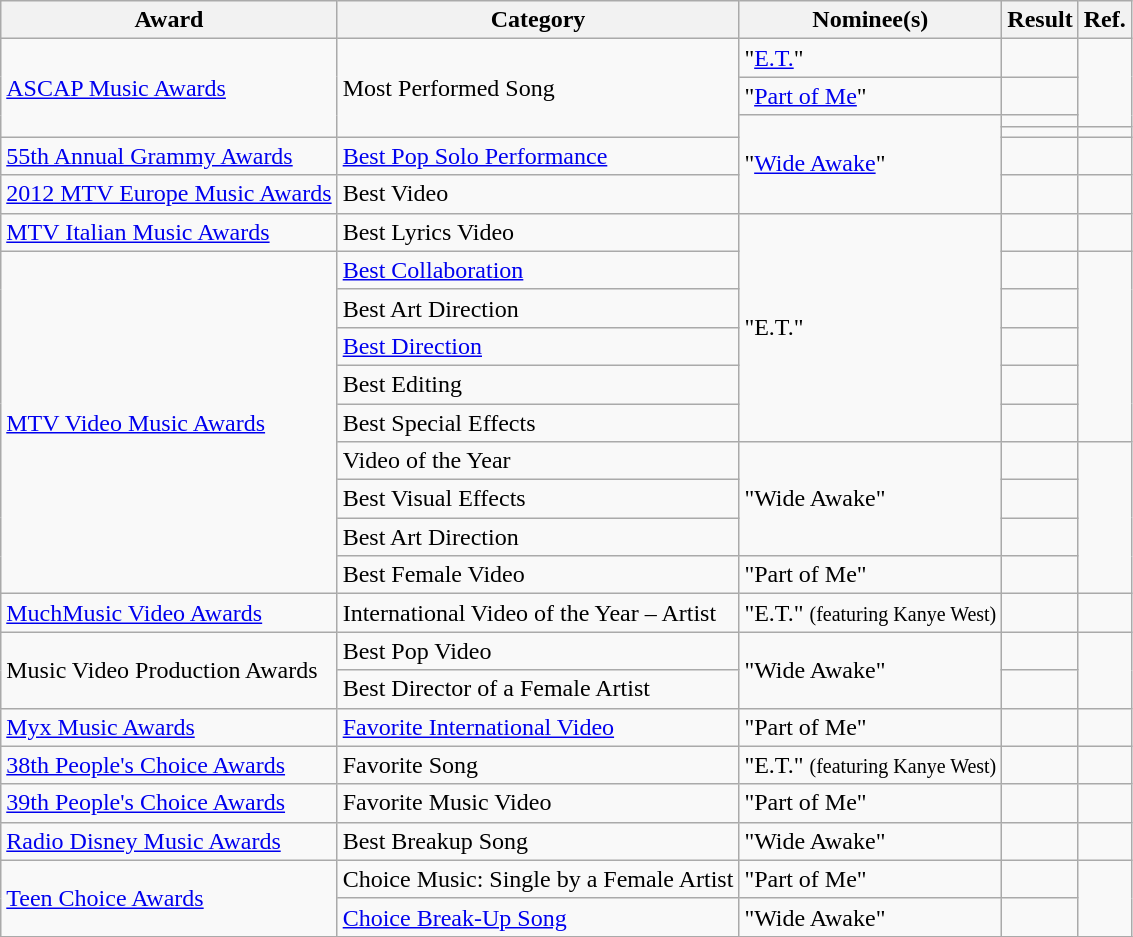<table class="wikitable plainrowheaders">
<tr>
<th>Award</th>
<th>Category</th>
<th>Nominee(s)</th>
<th>Result</th>
<th>Ref.</th>
</tr>
<tr>
<td rowspan="4"><a href='#'>ASCAP Music Awards</a></td>
<td rowspan="4">Most Performed Song</td>
<td>"<a href='#'>E.T.</a>" </td>
<td></td>
<td rowspan="3" style="text-align:center;"></td>
</tr>
<tr>
<td>"<a href='#'>Part of Me</a>"</td>
<td></td>
</tr>
<tr>
<td rowspan="4">"<a href='#'>Wide Awake</a>"</td>
<td></td>
</tr>
<tr>
<td></td>
<td style="text-align:center;"></td>
</tr>
<tr>
<td><a href='#'>55th Annual Grammy Awards</a></td>
<td><a href='#'>Best Pop Solo Performance</a></td>
<td></td>
<td style="text-align:center;"></td>
</tr>
<tr>
<td><a href='#'>2012 MTV Europe Music Awards</a></td>
<td>Best Video</td>
<td></td>
<td style="text-align:center;"></td>
</tr>
<tr>
<td><a href='#'>MTV Italian Music Awards</a></td>
<td>Best Lyrics Video</td>
<td rowspan="6">"E.T." </td>
<td></td>
<td style="text-align:center;"></td>
</tr>
<tr>
<td rowspan="9"><a href='#'>MTV Video Music Awards</a></td>
<td><a href='#'>Best Collaboration</a></td>
<td></td>
<td rowspan="5" style="text-align:center;"></td>
</tr>
<tr>
<td>Best Art Direction</td>
<td></td>
</tr>
<tr>
<td><a href='#'>Best Direction</a></td>
<td></td>
</tr>
<tr>
<td>Best Editing</td>
<td></td>
</tr>
<tr>
<td>Best Special Effects</td>
<td></td>
</tr>
<tr>
<td>Video of the Year</td>
<td rowspan="3">"Wide Awake"</td>
<td></td>
<td rowspan="4" align="center"></td>
</tr>
<tr>
<td>Best Visual Effects</td>
<td></td>
</tr>
<tr>
<td>Best Art Direction</td>
<td></td>
</tr>
<tr>
<td>Best Female Video</td>
<td>"Part of Me"</td>
<td></td>
</tr>
<tr>
<td><a href='#'>MuchMusic Video Awards</a></td>
<td>International Video of the Year – Artist</td>
<td>"E.T." <small>(featuring Kanye West)</small></td>
<td></td>
<td style="text-align:center;"></td>
</tr>
<tr>
<td rowspan="2">Music Video Production Awards</td>
<td>Best Pop Video</td>
<td rowspan="2">"Wide Awake"</td>
<td></td>
<td rowspan="2" style="text-align:center;"></td>
</tr>
<tr>
<td>Best Director of a Female Artist</td>
<td></td>
</tr>
<tr>
<td><a href='#'>Myx Music Awards</a></td>
<td><a href='#'>Favorite International Video</a></td>
<td>"Part of Me"</td>
<td></td>
<td style="text-align:center;"></td>
</tr>
<tr>
<td><a href='#'>38th People's Choice Awards</a></td>
<td>Favorite Song</td>
<td>"E.T." <small>(featuring Kanye West)</small></td>
<td></td>
<td style="text-align:center;"></td>
</tr>
<tr>
<td><a href='#'>39th People's Choice Awards</a></td>
<td>Favorite Music Video</td>
<td>"Part of Me"</td>
<td></td>
<td style="text-align:center;"></td>
</tr>
<tr>
<td><a href='#'>Radio Disney Music Awards</a></td>
<td>Best Breakup Song</td>
<td>"Wide Awake"</td>
<td></td>
<td style="text-align:center;"></td>
</tr>
<tr>
<td rowspan="2"><a href='#'>Teen Choice Awards</a></td>
<td>Choice Music: Single by a Female Artist</td>
<td>"Part of Me"</td>
<td></td>
<td rowspan="2" style="text-align:center;"></td>
</tr>
<tr>
<td><a href='#'>Choice Break-Up Song</a></td>
<td>"Wide Awake"</td>
<td></td>
</tr>
<tr>
</tr>
</table>
